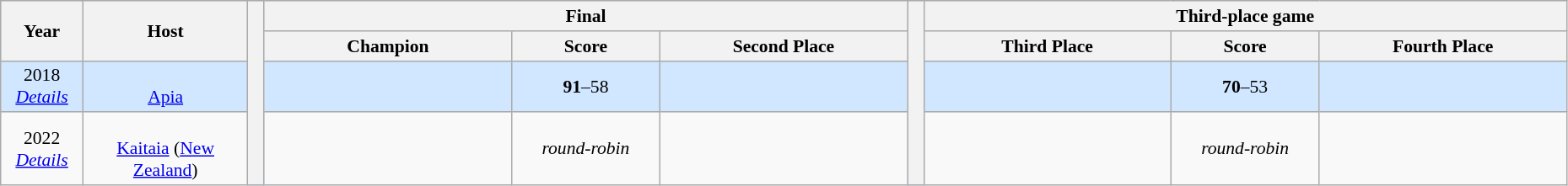<table class="wikitable" style="font-size:90%; width: 98%; text-align: center;">
<tr bgcolor=#C1D8FF>
<th rowspan=2 width=5%>Year</th>
<th rowspan=2 width=10%>Host</th>
<th width=1% rowspan=14 bgcolor=ffffff></th>
<th colspan=3>Final</th>
<th width=1% rowspan=14 bgcolor=ffffff></th>
<th colspan=3>Third-place game</th>
</tr>
<tr bgcolor=#EFEFEF>
<th width=15%>Champion</th>
<th width=9%>Score</th>
<th width=15%>Second Place</th>
<th width=15%>Third Place</th>
<th width=9%>Score</th>
<th width=15%>Fourth Place</th>
</tr>
<tr bgcolor=#D0E7FF>
<td>2018 <br> <em><a href='#'>Details</a></em></td>
<td> <br> <a href='#'>Apia</a></td>
<td><strong></strong></td>
<td><strong>91</strong>–58</td>
<td></td>
<td></td>
<td><strong>70</strong>–53</td>
<td></td>
</tr>
<tr bgcolor=>
<td>2022 <br> <em><a href='#'>Details</a></em></td>
<td> <br> <a href='#'>Kaitaia</a> (<a href='#'>New Zealand</a>)</td>
<td><strong></strong></td>
<td><em>round-robin</em></td>
<td></td>
<td></td>
<td><em>round-robin</em></td>
<td></td>
</tr>
</table>
